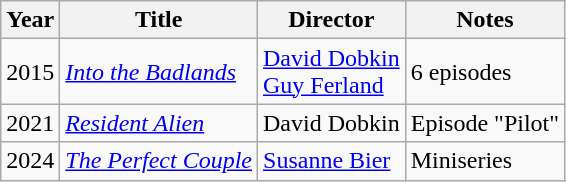<table class="wikitable">
<tr>
<th>Year</th>
<th>Title</th>
<th>Director</th>
<th>Notes</th>
</tr>
<tr>
<td>2015</td>
<td><em><a href='#'>Into the Badlands</a></em></td>
<td><a href='#'>David Dobkin</a><br><a href='#'>Guy Ferland</a></td>
<td>6 episodes</td>
</tr>
<tr>
<td>2021</td>
<td><em><a href='#'>Resident Alien</a></em></td>
<td>David Dobkin</td>
<td>Episode "Pilot"</td>
</tr>
<tr>
<td>2024</td>
<td><em><a href='#'>The Perfect Couple</a></em></td>
<td><a href='#'>Susanne Bier</a></td>
<td>Miniseries</td>
</tr>
</table>
